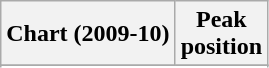<table class="wikitable plainrowheaders" style="text-align:center">
<tr>
<th>Chart (2009-10)</th>
<th>Peak<br>position</th>
</tr>
<tr>
</tr>
<tr>
</tr>
</table>
